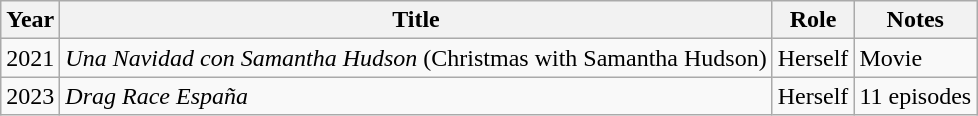<table class="wikitable">
<tr>
<th>Year</th>
<th>Title</th>
<th>Role</th>
<th>Notes</th>
</tr>
<tr>
<td>2021</td>
<td><em>Una Navidad con Samantha Hudson</em> (Christmas with Samantha Hudson)</td>
<td>Herself</td>
<td>Movie</td>
</tr>
<tr>
<td>2023</td>
<td><em>Drag Race España</em></td>
<td>Herself</td>
<td>11 episodes</td>
</tr>
</table>
